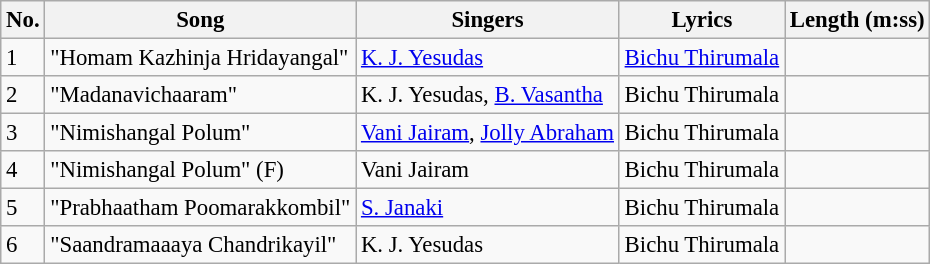<table class="wikitable" style="font-size:95%;">
<tr>
<th>No.</th>
<th>Song</th>
<th>Singers</th>
<th>Lyrics</th>
<th>Length (m:ss)</th>
</tr>
<tr>
<td>1</td>
<td>"Homam Kazhinja Hridayangal"</td>
<td><a href='#'>K. J. Yesudas</a></td>
<td><a href='#'>Bichu Thirumala</a></td>
<td></td>
</tr>
<tr>
<td>2</td>
<td>"Madanavichaaram"</td>
<td>K. J. Yesudas, <a href='#'>B. Vasantha</a></td>
<td>Bichu Thirumala</td>
<td></td>
</tr>
<tr>
<td>3</td>
<td>"Nimishangal Polum"</td>
<td><a href='#'>Vani Jairam</a>, <a href='#'>Jolly Abraham</a></td>
<td>Bichu Thirumala</td>
<td></td>
</tr>
<tr>
<td>4</td>
<td>"Nimishangal Polum" (F)</td>
<td>Vani Jairam</td>
<td>Bichu Thirumala</td>
<td></td>
</tr>
<tr>
<td>5</td>
<td>"Prabhaatham Poomarakkombil"</td>
<td><a href='#'>S. Janaki</a></td>
<td>Bichu Thirumala</td>
<td></td>
</tr>
<tr>
<td>6</td>
<td>"Saandramaaaya Chandrikayil"</td>
<td>K. J. Yesudas</td>
<td>Bichu Thirumala</td>
<td></td>
</tr>
</table>
